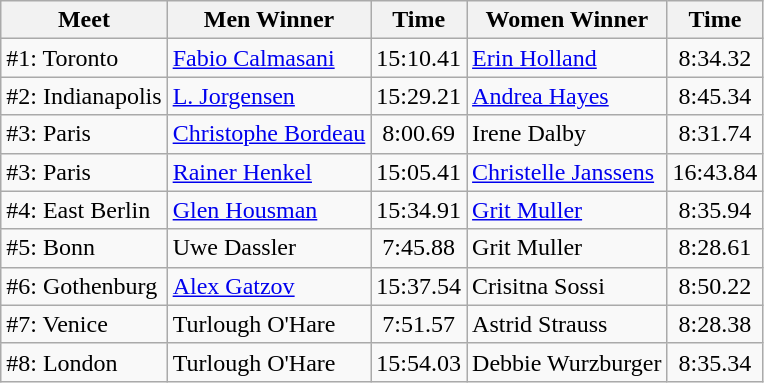<table class=wikitable>
<tr>
<th>Meet</th>
<th>Men Winner</th>
<th>Time</th>
<th>Women Winner</th>
<th>Time</th>
</tr>
<tr>
<td>#1: Toronto</td>
<td> <a href='#'>Fabio Calmasani</a></td>
<td align=center>15:10.41</td>
<td> <a href='#'>Erin Holland</a></td>
<td align=center>8:34.32</td>
</tr>
<tr>
<td>#2: Indianapolis</td>
<td> <a href='#'>L. Jorgensen</a></td>
<td align=center>15:29.21</td>
<td> <a href='#'>Andrea Hayes</a></td>
<td align=center>8:45.34</td>
</tr>
<tr>
<td>#3: Paris</td>
<td> <a href='#'>Christophe Bordeau</a></td>
<td align=center>8:00.69</td>
<td> Irene Dalby</td>
<td align=center>8:31.74</td>
</tr>
<tr>
<td>#3: Paris</td>
<td> <a href='#'>Rainer Henkel</a></td>
<td align=center>15:05.41</td>
<td> <a href='#'>Christelle Janssens</a></td>
<td align=center>16:43.84</td>
</tr>
<tr>
<td>#4: East Berlin</td>
<td> <a href='#'>Glen Housman</a></td>
<td align=center>15:34.91</td>
<td> <a href='#'>Grit Muller</a></td>
<td align=center>8:35.94</td>
</tr>
<tr>
<td>#5: Bonn</td>
<td> Uwe Dassler</td>
<td align=center>7:45.88</td>
<td> Grit Muller</td>
<td align=center>8:28.61</td>
</tr>
<tr>
<td>#6: Gothenburg</td>
<td> <a href='#'>Alex Gatzov</a></td>
<td align=center>15:37.54</td>
<td> Crisitna Sossi</td>
<td align="center">8:50.22</td>
</tr>
<tr>
<td>#7: Venice</td>
<td> Turlough O'Hare</td>
<td align=center>7:51.57</td>
<td> Astrid Strauss</td>
<td align=center>8:28.38</td>
</tr>
<tr>
<td>#8: London</td>
<td> Turlough O'Hare</td>
<td align=center>15:54.03</td>
<td> Debbie Wurzburger</td>
<td align=center>8:35.34</td>
</tr>
</table>
